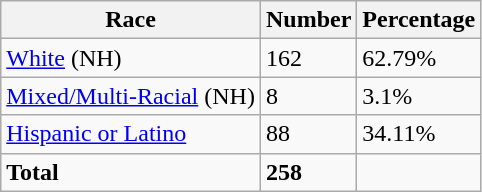<table class="wikitable">
<tr>
<th>Race</th>
<th>Number</th>
<th>Percentage</th>
</tr>
<tr>
<td><a href='#'>White</a> (NH)</td>
<td>162</td>
<td>62.79%</td>
</tr>
<tr>
<td><a href='#'>Mixed/Multi-Racial</a> (NH)</td>
<td>8</td>
<td>3.1%</td>
</tr>
<tr>
<td><a href='#'>Hispanic or Latino</a></td>
<td>88</td>
<td>34.11%</td>
</tr>
<tr>
<td><strong>Total</strong></td>
<td><strong>258</strong></td>
<td></td>
</tr>
</table>
